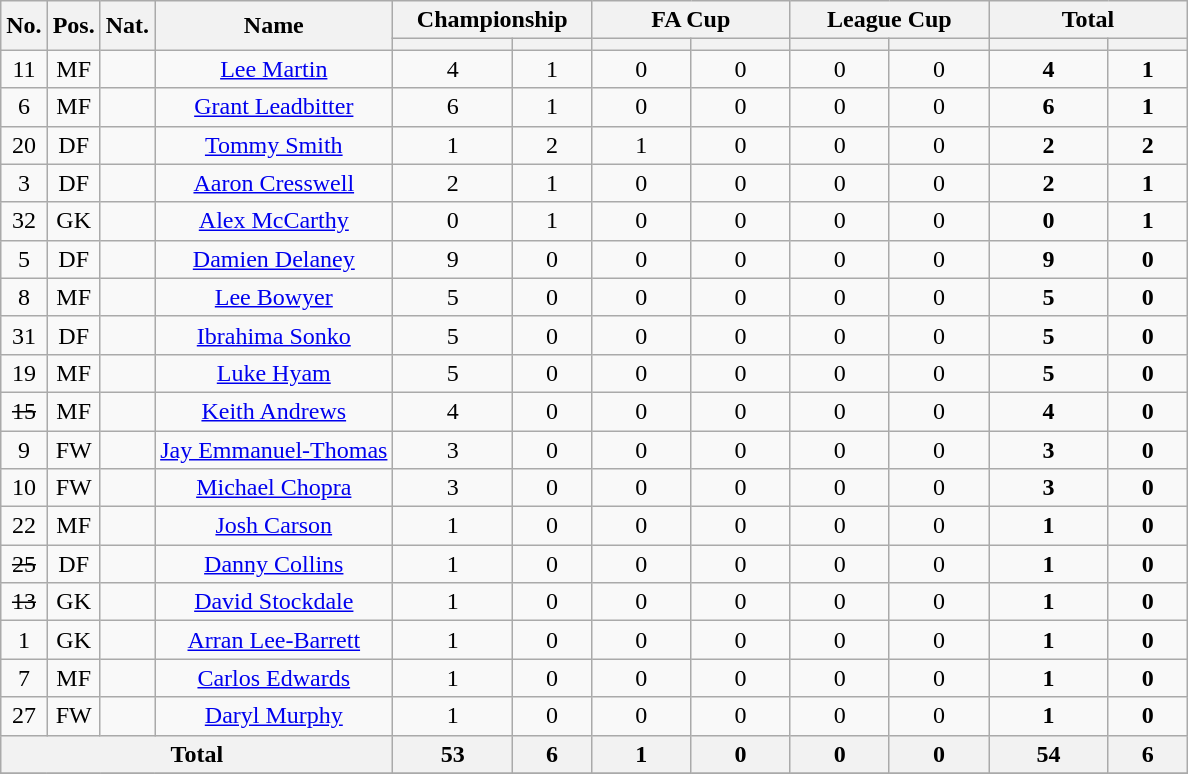<table class="wikitable sortable" style="text-align: center;">
<tr>
<th rowspan="2">No.</th>
<th rowspan="2">Pos.</th>
<th rowspan="2">Nat.</th>
<th rowspan="2">Name</th>
<th colspan="2" width=125>Championship</th>
<th colspan="2" width=125>FA Cup</th>
<th colspan="2" width=125>League Cup</th>
<th colspan="2" width=125>Total</th>
</tr>
<tr>
<th></th>
<th></th>
<th></th>
<th></th>
<th></th>
<th></th>
<th></th>
<th></th>
</tr>
<tr>
<td>11</td>
<td>MF</td>
<td></td>
<td><a href='#'>Lee Martin</a></td>
<td>4</td>
<td>1</td>
<td>0</td>
<td>0</td>
<td>0</td>
<td>0</td>
<td><strong>4</strong></td>
<td><strong>1</strong></td>
</tr>
<tr>
<td>6</td>
<td>MF</td>
<td></td>
<td><a href='#'>Grant Leadbitter</a></td>
<td>6</td>
<td>1</td>
<td>0</td>
<td>0</td>
<td>0</td>
<td>0</td>
<td><strong>6</strong></td>
<td><strong>1</strong></td>
</tr>
<tr>
<td>20</td>
<td>DF</td>
<td></td>
<td><a href='#'>Tommy Smith</a></td>
<td>1</td>
<td>2</td>
<td>1</td>
<td>0</td>
<td>0</td>
<td>0</td>
<td><strong>2</strong></td>
<td><strong>2</strong></td>
</tr>
<tr>
<td>3</td>
<td>DF</td>
<td></td>
<td><a href='#'>Aaron Cresswell</a></td>
<td>2</td>
<td>1</td>
<td>0</td>
<td>0</td>
<td>0</td>
<td>0</td>
<td><strong>2</strong></td>
<td><strong>1</strong></td>
</tr>
<tr>
<td>32</td>
<td>GK</td>
<td></td>
<td><a href='#'>Alex McCarthy</a></td>
<td>0</td>
<td>1</td>
<td>0</td>
<td>0</td>
<td>0</td>
<td>0</td>
<td><strong>0</strong></td>
<td><strong>1</strong></td>
</tr>
<tr>
<td>5</td>
<td>DF</td>
<td></td>
<td><a href='#'>Damien Delaney</a></td>
<td>9</td>
<td>0</td>
<td>0</td>
<td>0</td>
<td>0</td>
<td>0</td>
<td><strong>9</strong></td>
<td><strong>0</strong></td>
</tr>
<tr>
<td>8</td>
<td>MF</td>
<td></td>
<td><a href='#'>Lee Bowyer</a></td>
<td>5</td>
<td>0</td>
<td>0</td>
<td>0</td>
<td>0</td>
<td>0</td>
<td><strong>5</strong></td>
<td><strong>0</strong></td>
</tr>
<tr>
<td>31</td>
<td>DF</td>
<td></td>
<td><a href='#'>Ibrahima Sonko</a></td>
<td>5</td>
<td>0</td>
<td>0</td>
<td>0</td>
<td>0</td>
<td>0</td>
<td><strong>5</strong></td>
<td><strong>0</strong></td>
</tr>
<tr>
<td>19</td>
<td>MF</td>
<td></td>
<td><a href='#'>Luke Hyam</a></td>
<td>5</td>
<td>0</td>
<td>0</td>
<td>0</td>
<td>0</td>
<td>0</td>
<td><strong>5</strong></td>
<td><strong>0</strong></td>
</tr>
<tr>
<td><s>15</s></td>
<td>MF</td>
<td></td>
<td><a href='#'>Keith Andrews</a></td>
<td>4</td>
<td>0</td>
<td>0</td>
<td>0</td>
<td>0</td>
<td>0</td>
<td><strong>4</strong></td>
<td><strong>0</strong></td>
</tr>
<tr>
<td>9</td>
<td>FW</td>
<td></td>
<td><a href='#'>Jay Emmanuel-Thomas</a></td>
<td>3</td>
<td>0</td>
<td>0</td>
<td>0</td>
<td>0</td>
<td>0</td>
<td><strong>3</strong></td>
<td><strong>0</strong></td>
</tr>
<tr>
<td>10</td>
<td>FW</td>
<td></td>
<td><a href='#'>Michael Chopra</a></td>
<td>3</td>
<td>0</td>
<td>0</td>
<td>0</td>
<td>0</td>
<td>0</td>
<td><strong>3</strong></td>
<td><strong>0</strong></td>
</tr>
<tr>
<td>22</td>
<td>MF</td>
<td></td>
<td><a href='#'>Josh Carson</a></td>
<td>1</td>
<td>0</td>
<td>0</td>
<td>0</td>
<td>0</td>
<td>0</td>
<td><strong>1</strong></td>
<td><strong>0</strong></td>
</tr>
<tr>
<td><s>25</s></td>
<td>DF</td>
<td></td>
<td><a href='#'>Danny Collins</a></td>
<td>1</td>
<td>0</td>
<td>0</td>
<td>0</td>
<td>0</td>
<td>0</td>
<td><strong>1</strong></td>
<td><strong>0</strong></td>
</tr>
<tr>
<td><s>13</s></td>
<td>GK</td>
<td></td>
<td><a href='#'>David Stockdale</a></td>
<td>1</td>
<td>0</td>
<td>0</td>
<td>0</td>
<td>0</td>
<td>0</td>
<td><strong>1</strong></td>
<td><strong>0</strong></td>
</tr>
<tr>
<td>1</td>
<td>GK</td>
<td></td>
<td><a href='#'>Arran Lee-Barrett</a></td>
<td>1</td>
<td>0</td>
<td>0</td>
<td>0</td>
<td>0</td>
<td>0</td>
<td><strong>1</strong></td>
<td><strong>0</strong></td>
</tr>
<tr>
<td>7</td>
<td>MF</td>
<td></td>
<td><a href='#'>Carlos Edwards</a></td>
<td>1</td>
<td>0</td>
<td>0</td>
<td>0</td>
<td>0</td>
<td>0</td>
<td><strong>1</strong></td>
<td><strong>0</strong></td>
</tr>
<tr>
<td>27</td>
<td>FW</td>
<td></td>
<td><a href='#'>Daryl Murphy</a></td>
<td>1</td>
<td>0</td>
<td>0</td>
<td>0</td>
<td>0</td>
<td>0</td>
<td><strong>1</strong></td>
<td><strong>0</strong></td>
</tr>
<tr>
<th colspan="4">Total</th>
<th>53</th>
<th>6</th>
<th>1</th>
<th>0</th>
<th>0</th>
<th>0</th>
<th>54</th>
<th>6</th>
</tr>
<tr>
</tr>
</table>
